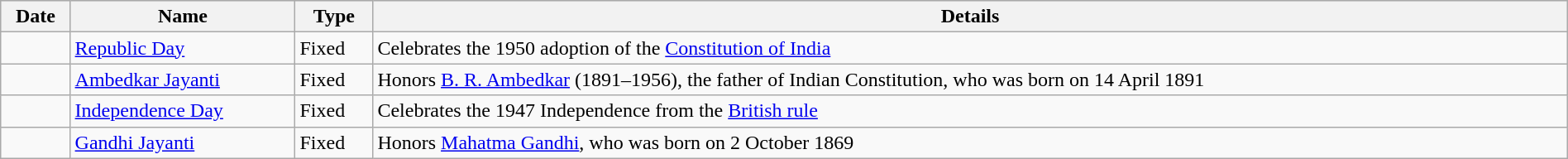<table class="sortable wikitable static-row-numbers" style="width:100%;">
<tr style="background:#CCCC;">
<th>Date</th>
<th>Name</th>
<th>Type</th>
<th>Details</th>
</tr>
<tr>
<td></td>
<td><a href='#'>Republic Day</a></td>
<td>Fixed</td>
<td>Celebrates the 1950 adoption of the <a href='#'>Constitution of India</a></td>
</tr>
<tr>
<td></td>
<td><a href='#'>Ambedkar Jayanti</a></td>
<td>Fixed</td>
<td>Honors <a href='#'>B. R. Ambedkar</a> (1891–1956), the father of Indian Constitution, who was born on 14 April 1891</td>
</tr>
<tr>
<td></td>
<td><a href='#'>Independence Day</a></td>
<td>Fixed</td>
<td>Celebrates the 1947 Independence from the <a href='#'>British rule</a></td>
</tr>
<tr>
<td></td>
<td><a href='#'>Gandhi Jayanti</a></td>
<td>Fixed</td>
<td>Honors <a href='#'>Mahatma Gandhi</a>, who was born on 2 October 1869</td>
</tr>
</table>
